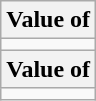<table class="wikitable floatright">
<tr>
<th>Value of </th>
</tr>
<tr>
<td></td>
</tr>
<tr>
<th>Value of </th>
</tr>
<tr>
<td></td>
</tr>
</table>
